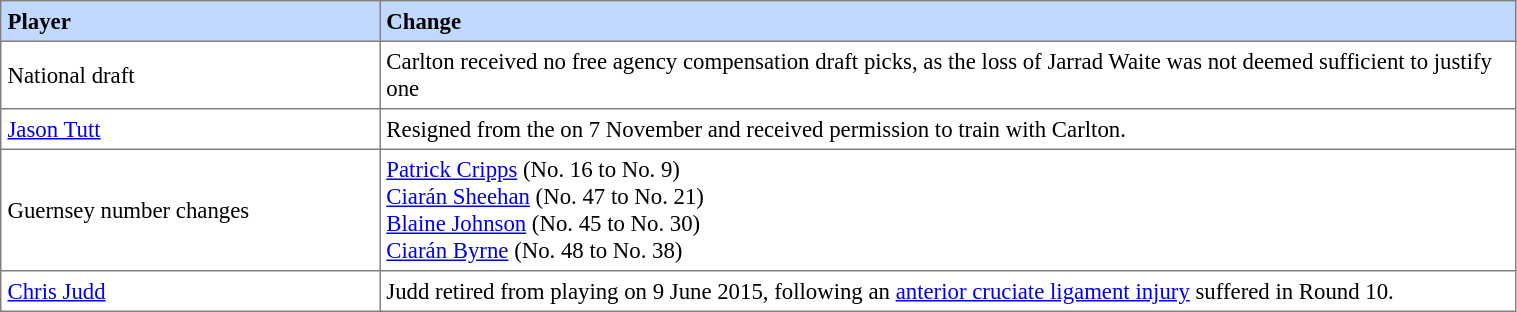<table border="1" cellpadding="4" cellspacing="0"  style="text-align:left; font-size:95%; border-collapse:collapse; width:80%;">
<tr style="background:#C1D8FF;">
<th style="width:25%;">Player</th>
<th>Change</th>
</tr>
<tr>
<td> National draft</td>
<td>Carlton received no free agency compensation draft picks, as the loss of Jarrad Waite was not deemed sufficient to justify one</td>
</tr>
<tr>
<td> <a href='#'>Jason Tutt</a></td>
<td>Resigned from the  on 7 November and received permission to train with Carlton.</td>
</tr>
<tr>
<td> Guernsey number changes</td>
<td><a href='#'>Patrick Cripps</a> (No. 16 to No. 9)<br><a href='#'>Ciarán Sheehan</a> (No. 47 to No. 21)<br><a href='#'>Blaine Johnson</a> (No. 45 to No. 30)<br><a href='#'>Ciarán Byrne</a> (No. 48 to No. 38)</td>
</tr>
<tr>
<td> <a href='#'>Chris Judd</a></td>
<td>Judd retired from playing on 9 June 2015, following an <a href='#'>anterior cruciate ligament injury</a> suffered in Round 10.</td>
</tr>
</table>
